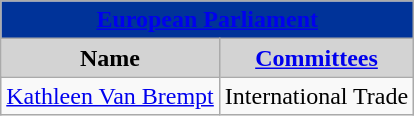<table class="wikitable">
<tr>
<th style="background: #003399;" colspan="2"><a href='#'><span>European Parliament</span></a></th>
</tr>
<tr>
<th style="background:LightGrey;">Name</th>
<th style="background:LightGrey;"><a href='#'>Committees</a></th>
</tr>
<tr>
<td><a href='#'>Kathleen Van Brempt</a></td>
<td>International Trade</td>
</tr>
</table>
